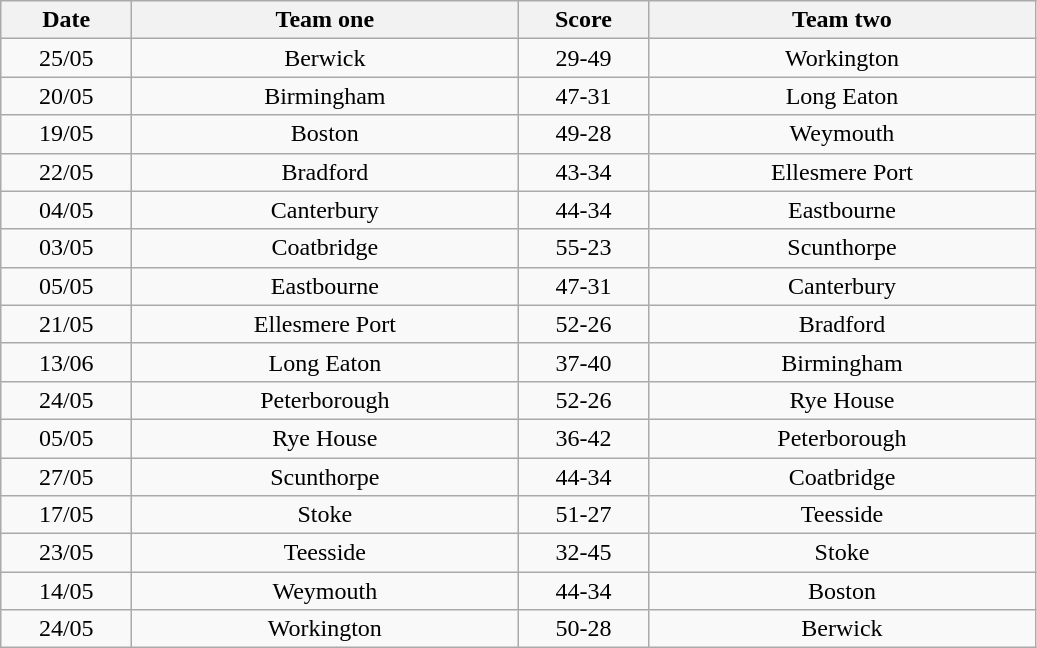<table class="wikitable" style="text-align: center">
<tr>
<th width=80>Date</th>
<th width=250>Team one</th>
<th width=80>Score</th>
<th width=250>Team two</th>
</tr>
<tr>
<td>25/05</td>
<td>Berwick</td>
<td>29-49</td>
<td>Workington</td>
</tr>
<tr>
<td>20/05</td>
<td>Birmingham</td>
<td>47-31</td>
<td>Long Eaton</td>
</tr>
<tr>
<td>19/05</td>
<td>Boston</td>
<td>49-28</td>
<td>Weymouth</td>
</tr>
<tr>
<td>22/05</td>
<td>Bradford</td>
<td>43-34</td>
<td>Ellesmere Port</td>
</tr>
<tr>
<td>04/05</td>
<td>Canterbury</td>
<td>44-34</td>
<td>Eastbourne</td>
</tr>
<tr>
<td>03/05</td>
<td>Coatbridge</td>
<td>55-23</td>
<td>Scunthorpe</td>
</tr>
<tr>
<td>05/05</td>
<td>Eastbourne</td>
<td>47-31</td>
<td>Canterbury</td>
</tr>
<tr>
<td>21/05</td>
<td>Ellesmere Port</td>
<td>52-26</td>
<td>Bradford</td>
</tr>
<tr>
<td>13/06</td>
<td>Long Eaton</td>
<td>37-40</td>
<td>Birmingham</td>
</tr>
<tr>
<td>24/05</td>
<td>Peterborough</td>
<td>52-26</td>
<td>Rye House</td>
</tr>
<tr>
<td>05/05</td>
<td>Rye House</td>
<td>36-42</td>
<td>Peterborough</td>
</tr>
<tr>
<td>27/05</td>
<td>Scunthorpe</td>
<td>44-34</td>
<td>Coatbridge</td>
</tr>
<tr>
<td>17/05</td>
<td>Stoke</td>
<td>51-27</td>
<td>Teesside</td>
</tr>
<tr>
<td>23/05</td>
<td>Teesside</td>
<td>32-45</td>
<td>Stoke</td>
</tr>
<tr>
<td>14/05</td>
<td>Weymouth</td>
<td>44-34</td>
<td>Boston</td>
</tr>
<tr>
<td>24/05</td>
<td>Workington</td>
<td>50-28</td>
<td>Berwick</td>
</tr>
</table>
